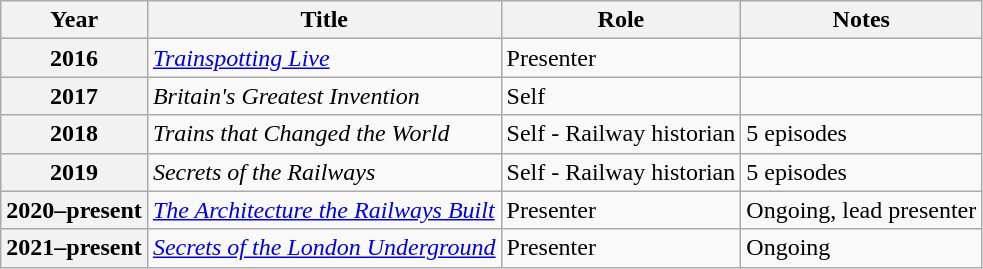<table class="wikitable plainrowheaders sortable">
<tr>
<th scope="col">Year</th>
<th scope="col">Title</th>
<th scope="col">Role</th>
<th scope="col" class="unsortable">Notes</th>
</tr>
<tr>
<th scope="row">2016</th>
<td><em><a href='#'>Trainspotting Live</a></em></td>
<td>Presenter</td>
<td></td>
</tr>
<tr>
<th scope="row">2017</th>
<td><em>Britain's Greatest Invention</em></td>
<td>Self</td>
<td></td>
</tr>
<tr>
<th scope="row">2018</th>
<td><em>Trains that Changed the World</em></td>
<td>Self - Railway historian</td>
<td>5 episodes</td>
</tr>
<tr>
<th scope="row">2019</th>
<td><em>Secrets of the Railways</em></td>
<td>Self - Railway historian</td>
<td>5 episodes</td>
</tr>
<tr>
<th scope="row">2020–present</th>
<td><em><a href='#'>The Architecture the Railways Built</a></em></td>
<td>Presenter</td>
<td>Ongoing, lead presenter</td>
</tr>
<tr>
<th scope="row">2021–present</th>
<td><em><a href='#'>Secrets of the London Underground</a></em></td>
<td>Presenter</td>
<td>Ongoing</td>
</tr>
</table>
